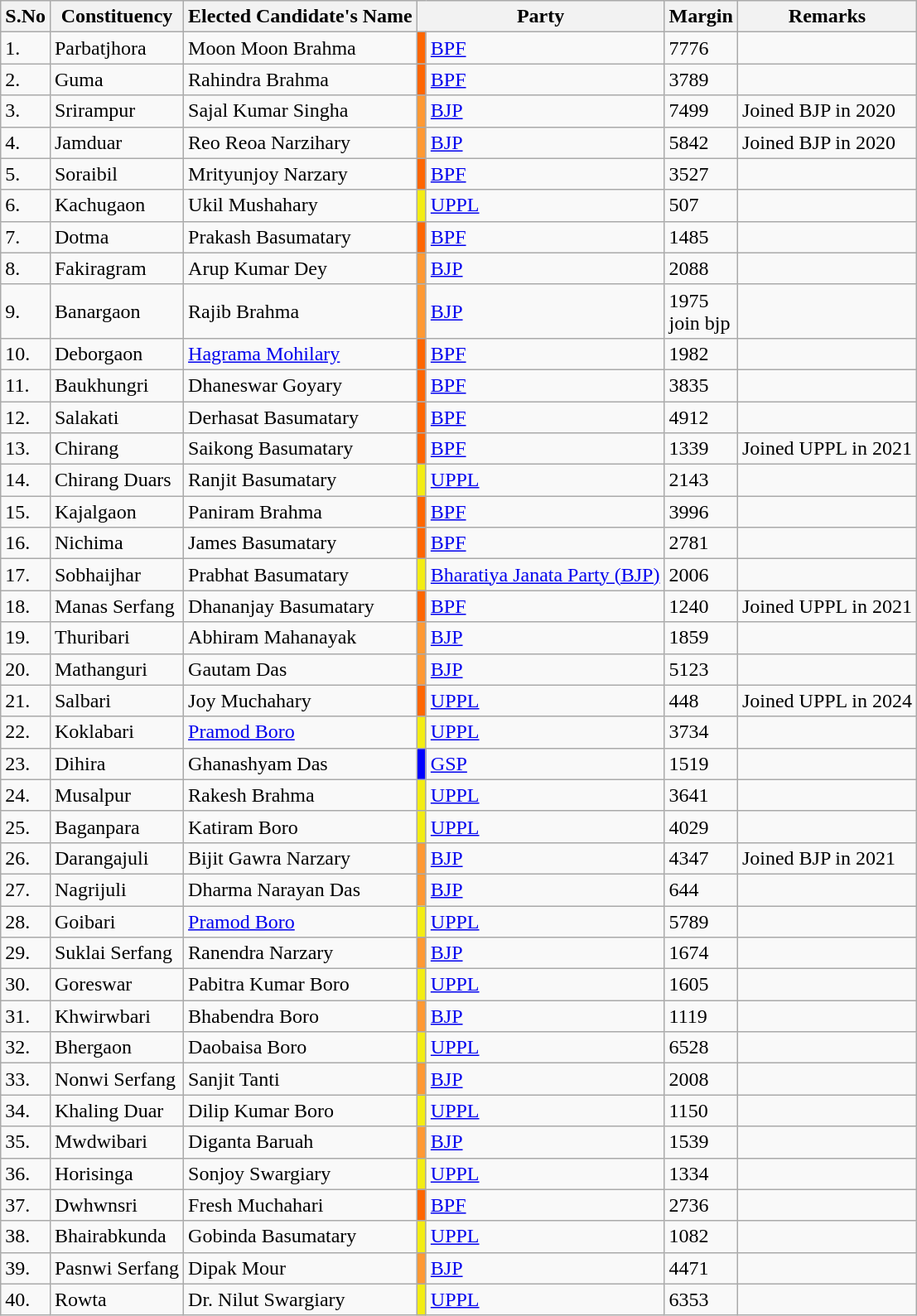<table class="wikitable sortable">
<tr>
<th>S.No</th>
<th>Constituency</th>
<th>Elected Candidate's Name</th>
<th colspan="2">Party</th>
<th>Margin</th>
<th>Remarks</th>
</tr>
<tr>
<td>1.</td>
<td>Parbatjhora</td>
<td>Moon Moon Brahma</td>
<td bgcolor=#FF6600></td>
<td><a href='#'>BPF</a></td>
<td>7776</td>
<td></td>
</tr>
<tr>
<td>2.</td>
<td>Guma</td>
<td>Rahindra Brahma</td>
<td bgcolor=#FF6600></td>
<td><a href='#'>BPF</a></td>
<td>3789</td>
<td></td>
</tr>
<tr>
<td>3.</td>
<td>Srirampur</td>
<td>Sajal Kumar Singha</td>
<td bgcolor=#FF9933></td>
<td><a href='#'>BJP</a></td>
<td>7499</td>
<td>Joined BJP in 2020</td>
</tr>
<tr>
<td>4.</td>
<td>Jamduar</td>
<td>Reo Reoa Narzihary</td>
<td bgcolor=#FF9933></td>
<td><a href='#'>BJP</a></td>
<td>5842</td>
<td>Joined BJP in 2020</td>
</tr>
<tr>
<td>5.</td>
<td>Soraibil</td>
<td>Mrityunjoy Narzary</td>
<td bgcolor=#FF6600></td>
<td><a href='#'>BPF</a></td>
<td>3527</td>
<td></td>
</tr>
<tr>
<td>6.</td>
<td>Kachugaon</td>
<td>Ukil Mushahary</td>
<td bgcolor=#F3ED13></td>
<td><a href='#'>UPPL</a></td>
<td>507</td>
<td></td>
</tr>
<tr>
<td>7.</td>
<td>Dotma</td>
<td>Prakash Basumatary</td>
<td bgcolor=#FF6600></td>
<td><a href='#'>BPF</a></td>
<td>1485</td>
<td></td>
</tr>
<tr>
<td>8.</td>
<td>Fakiragram</td>
<td>Arup Kumar Dey</td>
<td bgcolor=#FF9933></td>
<td><a href='#'>BJP</a></td>
<td>2088</td>
<td></td>
</tr>
<tr>
<td>9.</td>
<td>Banargaon</td>
<td>Rajib Brahma</td>
<td bgcolor=#FF9933></td>
<td><a href='#'>BJP</a></td>
<td>1975<br>join bjp</td>
</tr>
<tr>
<td>10.</td>
<td>Deborgaon</td>
<td><a href='#'>Hagrama Mohilary</a></td>
<td bgcolor=#FF6600></td>
<td><a href='#'>BPF</a></td>
<td>1982</td>
<td></td>
</tr>
<tr>
<td>11.</td>
<td>Baukhungri</td>
<td>Dhaneswar Goyary</td>
<td bgcolor=#FF6600></td>
<td><a href='#'>BPF</a></td>
<td>3835</td>
<td></td>
</tr>
<tr>
<td>12.</td>
<td>Salakati</td>
<td>Derhasat Basumatary</td>
<td bgcolor=#FF6600></td>
<td><a href='#'>BPF</a></td>
<td>4912</td>
<td></td>
</tr>
<tr>
<td>13.</td>
<td>Chirang</td>
<td>Saikong Basumatary</td>
<td bgcolor=#FF6600></td>
<td><a href='#'>BPF</a></td>
<td>1339</td>
<td>Joined UPPL in 2021</td>
</tr>
<tr>
<td>14.</td>
<td>Chirang Duars</td>
<td>Ranjit Basumatary</td>
<td bgcolor=#F3ED13></td>
<td><a href='#'>UPPL</a></td>
<td>2143</td>
<td></td>
</tr>
<tr>
<td>15.</td>
<td>Kajalgaon</td>
<td>Paniram Brahma</td>
<td bgcolor=#FF6600></td>
<td><a href='#'>BPF</a></td>
<td>3996</td>
<td></td>
</tr>
<tr>
<td>16.</td>
<td>Nichima</td>
<td>James Basumatary</td>
<td bgcolor=#FF6600></td>
<td><a href='#'>BPF</a></td>
<td>2781</td>
<td></td>
</tr>
<tr>
<td>17.</td>
<td>Sobhaijhar</td>
<td>Prabhat Basumatary</td>
<td bgcolor=#F3ED13></td>
<td><a href='#'>Bharatiya Janata Party (BJP)</a></td>
<td>2006</td>
<td></td>
</tr>
<tr joined uppl in 2021>
<td>18.</td>
<td>Manas Serfang</td>
<td>Dhananjay Basumatary</td>
<td bgcolor=#FF6600></td>
<td><a href='#'>BPF</a></td>
<td>1240</td>
<td>Joined UPPL in 2021</td>
</tr>
<tr>
<td>19.</td>
<td>Thuribari</td>
<td>Abhiram Mahanayak</td>
<td bgcolor=#FF9933></td>
<td><a href='#'>BJP</a></td>
<td>1859</td>
<td></td>
</tr>
<tr>
<td>20.</td>
<td>Mathanguri</td>
<td>Gautam Das</td>
<td bgcolor=#FF9933></td>
<td><a href='#'>BJP</a></td>
<td>5123</td>
<td></td>
</tr>
<tr>
<td>21.</td>
<td>Salbari</td>
<td>Joy Muchahary</td>
<td bgcolor=#FF6600></td>
<td><a href='#'>UPPL</a></td>
<td>448</td>
<td>Joined UPPL in 2024</td>
</tr>
<tr>
<td>22.</td>
<td>Koklabari</td>
<td><a href='#'>Pramod Boro</a></td>
<td bgcolor=F3ED13></td>
<td><a href='#'>UPPL</a></td>
<td>3734</td>
<td></td>
</tr>
<tr>
<td>23.</td>
<td>Dihira</td>
<td>Ghanashyam Das</td>
<td bgcolor=#0000FF></td>
<td><a href='#'>GSP</a></td>
<td>1519</td>
<td></td>
</tr>
<tr>
<td>24.</td>
<td>Musalpur</td>
<td>Rakesh Brahma</td>
<td bgcolor=F3ED13></td>
<td><a href='#'>UPPL</a></td>
<td>3641</td>
<td></td>
</tr>
<tr>
<td>25.</td>
<td>Baganpara</td>
<td>Katiram Boro</td>
<td bgcolor=#F3ED13></td>
<td><a href='#'>UPPL</a></td>
<td>4029</td>
<td></td>
</tr>
<tr>
<td>26.</td>
<td>Darangajuli</td>
<td>Bijit Gawra Narzary</td>
<td bgcolor=#FF9933></td>
<td><a href='#'>BJP</a></td>
<td>4347</td>
<td>Joined BJP in 2021</td>
</tr>
<tr>
<td>27.</td>
<td>Nagrijuli</td>
<td>Dharma Narayan Das</td>
<td bgcolor=#FF9933></td>
<td><a href='#'>BJP</a></td>
<td>644</td>
<td></td>
</tr>
<tr>
<td>28.</td>
<td>Goibari</td>
<td><a href='#'>Pramod Boro</a></td>
<td bgcolor=F3ED13></td>
<td><a href='#'>UPPL</a></td>
<td>5789</td>
<td></td>
</tr>
<tr>
<td>29.</td>
<td>Suklai Serfang</td>
<td>Ranendra Narzary</td>
<td bgcolor=#FF9933></td>
<td><a href='#'>BJP</a></td>
<td>1674</td>
<td></td>
</tr>
<tr>
<td>30.</td>
<td>Goreswar</td>
<td>Pabitra Kumar Boro</td>
<td bgcolor=#F3ED13></td>
<td><a href='#'>UPPL</a></td>
<td>1605</td>
<td></td>
</tr>
<tr>
<td>31.</td>
<td>Khwirwbari</td>
<td>Bhabendra Boro</td>
<td bgcolor=FF9933></td>
<td><a href='#'>BJP</a></td>
<td>1119</td>
<td></td>
</tr>
<tr>
<td>32.</td>
<td>Bhergaon</td>
<td>Daobaisa Boro</td>
<td bgcolor=#F3ED13></td>
<td><a href='#'>UPPL</a></td>
<td>6528</td>
<td></td>
</tr>
<tr>
<td>33.</td>
<td>Nonwi Serfang</td>
<td>Sanjit Tanti</td>
<td bgcolor=#FF9933></td>
<td><a href='#'>BJP</a></td>
<td>2008</td>
<td></td>
</tr>
<tr>
<td>34.</td>
<td>Khaling Duar</td>
<td>Dilip Kumar Boro</td>
<td bgcolor=F3ED13></td>
<td><a href='#'>UPPL</a></td>
<td>1150</td>
<td></td>
</tr>
<tr>
<td>35.</td>
<td>Mwdwibari</td>
<td>Diganta Baruah</td>
<td bgcolor=#FF9933></td>
<td><a href='#'>BJP</a></td>
<td>1539</td>
<td></td>
</tr>
<tr>
<td>36.</td>
<td>Horisinga</td>
<td>Sonjoy Swargiary</td>
<td bgcolor=#F3ED13></td>
<td><a href='#'>UPPL</a></td>
<td>1334</td>
<td></td>
</tr>
<tr>
<td>37.</td>
<td>Dwhwnsri</td>
<td>Fresh Muchahari</td>
<td bgcolor=#FF6600></td>
<td><a href='#'>BPF</a></td>
<td>2736</td>
<td></td>
</tr>
<tr>
<td>38.</td>
<td>Bhairabkunda</td>
<td>Gobinda Basumatary</td>
<td bgcolor=#F3ED13></td>
<td><a href='#'>UPPL</a></td>
<td>1082</td>
<td></td>
</tr>
<tr>
<td>39.</td>
<td>Pasnwi Serfang</td>
<td>Dipak Mour</td>
<td bgcolor=#FF9933></td>
<td><a href='#'>BJP</a></td>
<td>4471</td>
<td></td>
</tr>
<tr>
<td>40.</td>
<td>Rowta</td>
<td>Dr. Nilut Swargiary</td>
<td bgcolor=#F3ED13></td>
<td><a href='#'>UPPL</a></td>
<td>6353</td>
<td></td>
</tr>
</table>
